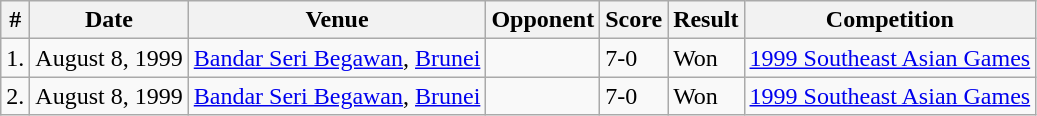<table class="wikitable">
<tr>
<th>#</th>
<th>Date</th>
<th>Venue</th>
<th>Opponent</th>
<th>Score</th>
<th>Result</th>
<th>Competition</th>
</tr>
<tr>
<td>1.</td>
<td>August 8, 1999</td>
<td><a href='#'>Bandar Seri Begawan</a>, <a href='#'>Brunei</a></td>
<td></td>
<td>7-0</td>
<td>Won</td>
<td><a href='#'>1999 Southeast Asian Games</a></td>
</tr>
<tr>
<td>2.</td>
<td>August 8, 1999</td>
<td><a href='#'>Bandar Seri Begawan</a>, <a href='#'>Brunei</a></td>
<td></td>
<td>7-0</td>
<td>Won</td>
<td><a href='#'>1999 Southeast Asian Games</a></td>
</tr>
</table>
